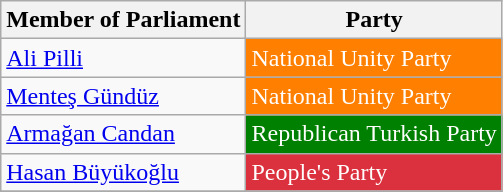<table class="wikitable">
<tr>
<th>Member of Parliament</th>
<th>Party</th>
</tr>
<tr>
<td><a href='#'>Ali Pilli</a></td>
<td style="background:#FF7F00; color:white">National Unity Party</td>
</tr>
<tr>
<td><a href='#'>Menteş Gündüz</a></td>
<td style="background:#FF7F00; color:white">National Unity Party</td>
</tr>
<tr>
<td><a href='#'>Armağan Candan</a></td>
<td style="background:#008000; color:white">Republican Turkish Party</td>
</tr>
<tr>
<td><a href='#'>Hasan Büyükoğlu</a></td>
<td style="background:#DB303D; color:white">People's Party</td>
</tr>
<tr>
</tr>
</table>
